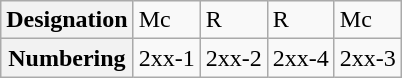<table class="wikitable">
<tr>
<th>Designation</th>
<td>Mc</td>
<td>R</td>
<td>R</td>
<td>Mc</td>
</tr>
<tr>
<th>Numbering</th>
<td>2xx-1</td>
<td>2xx-2</td>
<td>2xx-4</td>
<td>2xx-3</td>
</tr>
</table>
